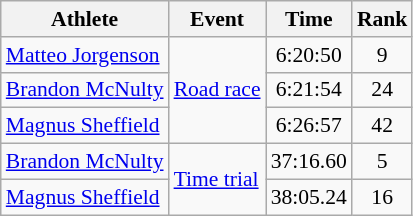<table class=wikitable style=font-size:90%;text-align:center>
<tr>
<th>Athlete</th>
<th>Event</th>
<th>Time</th>
<th>Rank</th>
</tr>
<tr>
<td align=left><a href='#'>Matteo Jorgenson</a></td>
<td align=left rowspan=3><a href='#'>Road race</a></td>
<td>6:20:50</td>
<td>9</td>
</tr>
<tr>
<td align=left><a href='#'>Brandon McNulty</a></td>
<td>6:21:54</td>
<td>24</td>
</tr>
<tr>
<td align=left><a href='#'>Magnus Sheffield</a></td>
<td>6:26:57</td>
<td>42</td>
</tr>
<tr>
<td align=left><a href='#'>Brandon McNulty</a></td>
<td align=left rowspan=2><a href='#'>Time trial</a></td>
<td>37:16.60</td>
<td>5</td>
</tr>
<tr>
<td align=left><a href='#'>Magnus Sheffield</a></td>
<td>38:05.24</td>
<td>16</td>
</tr>
</table>
